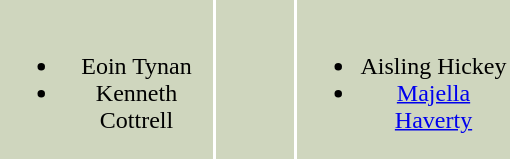<table>
<tr align=center bgcolor="#cfd6be">
<td width="140" valign="top"><br><ul><li>Eoin Tynan</li><li>Kenneth Cottrell</li></ul></td>
<td width="50"> </td>
<td width="140" valign="top"><br><ul><li>Aisling Hickey</li><li><a href='#'>Majella Haverty</a></li></ul></td>
</tr>
</table>
